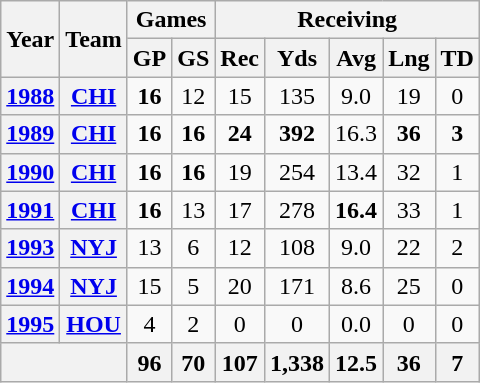<table class="wikitable" style="text-align:center">
<tr>
<th rowspan="2">Year</th>
<th rowspan="2">Team</th>
<th colspan="2">Games</th>
<th colspan="5">Receiving</th>
</tr>
<tr>
<th>GP</th>
<th>GS</th>
<th>Rec</th>
<th>Yds</th>
<th>Avg</th>
<th>Lng</th>
<th>TD</th>
</tr>
<tr>
<th><a href='#'>1988</a></th>
<th><a href='#'>CHI</a></th>
<td><strong>16</strong></td>
<td>12</td>
<td>15</td>
<td>135</td>
<td>9.0</td>
<td>19</td>
<td>0</td>
</tr>
<tr>
<th><a href='#'>1989</a></th>
<th><a href='#'>CHI</a></th>
<td><strong>16</strong></td>
<td><strong>16</strong></td>
<td><strong>24</strong></td>
<td><strong>392</strong></td>
<td>16.3</td>
<td><strong>36</strong></td>
<td><strong>3</strong></td>
</tr>
<tr>
<th><a href='#'>1990</a></th>
<th><a href='#'>CHI</a></th>
<td><strong>16</strong></td>
<td><strong>16</strong></td>
<td>19</td>
<td>254</td>
<td>13.4</td>
<td>32</td>
<td>1</td>
</tr>
<tr>
<th><a href='#'>1991</a></th>
<th><a href='#'>CHI</a></th>
<td><strong>16</strong></td>
<td>13</td>
<td>17</td>
<td>278</td>
<td><strong>16.4</strong></td>
<td>33</td>
<td>1</td>
</tr>
<tr>
<th><a href='#'>1993</a></th>
<th><a href='#'>NYJ</a></th>
<td>13</td>
<td>6</td>
<td>12</td>
<td>108</td>
<td>9.0</td>
<td>22</td>
<td>2</td>
</tr>
<tr>
<th><a href='#'>1994</a></th>
<th><a href='#'>NYJ</a></th>
<td>15</td>
<td>5</td>
<td>20</td>
<td>171</td>
<td>8.6</td>
<td>25</td>
<td>0</td>
</tr>
<tr>
<th><a href='#'>1995</a></th>
<th><a href='#'>HOU</a></th>
<td>4</td>
<td>2</td>
<td>0</td>
<td>0</td>
<td>0.0</td>
<td>0</td>
<td>0</td>
</tr>
<tr>
<th colspan="2"></th>
<th>96</th>
<th>70</th>
<th>107</th>
<th>1,338</th>
<th>12.5</th>
<th>36</th>
<th>7</th>
</tr>
</table>
